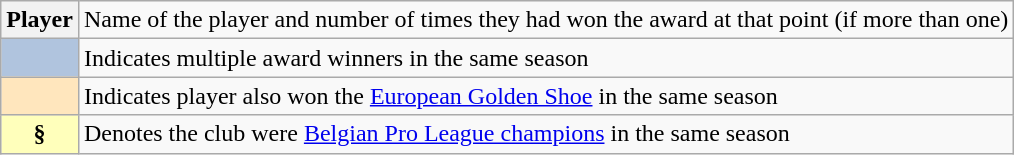<table class="wikitable plainrowheaders">
<tr>
<th scope="row"><strong>Player </strong></th>
<td>Name of the player and number of times they had won the award at that point (if more than one)</td>
</tr>
<tr>
<th scope="row" style="text-align:center; background:#B0C4DE"></th>
<td>Indicates multiple award winners in the same season</td>
</tr>
<tr>
<th scope="row" style="text-align:center; background:#FFE6BD"></th>
<td>Indicates player also won the <a href='#'>European Golden Shoe</a> in the same season</td>
</tr>
<tr>
<th scope="row" style="text-align:center; background:#ffb">§</th>
<td>Denotes the club were <a href='#'>Belgian Pro League champions</a> in the same season</td>
</tr>
</table>
